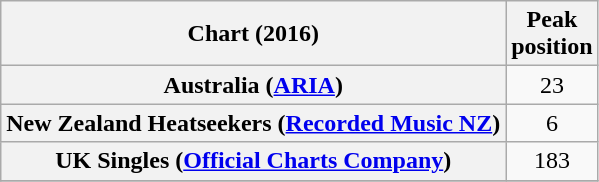<table class="wikitable sortable plainrowheaders" style="text-align:center">
<tr>
<th scope="col">Chart (2016)</th>
<th scope="col">Peak<br> position</th>
</tr>
<tr>
<th scope="row">Australia (<a href='#'>ARIA</a>)</th>
<td>23</td>
</tr>
<tr>
<th scope="row">New Zealand Heatseekers (<a href='#'>Recorded Music NZ</a>)</th>
<td>6</td>
</tr>
<tr>
<th scope="row">UK Singles (<a href='#'>Official Charts Company</a>)</th>
<td>183</td>
</tr>
<tr>
</tr>
</table>
